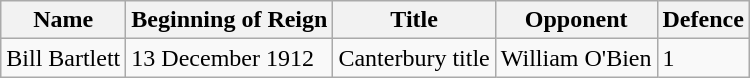<table class="wikitable">
<tr>
<th>Name</th>
<th>Beginning of Reign</th>
<th>Title</th>
<th>Opponent</th>
<th>Defence</th>
</tr>
<tr>
<td>Bill Bartlett</td>
<td>13 December 1912</td>
<td>Canterbury title</td>
<td>William O'Bien</td>
<td>1</td>
</tr>
</table>
